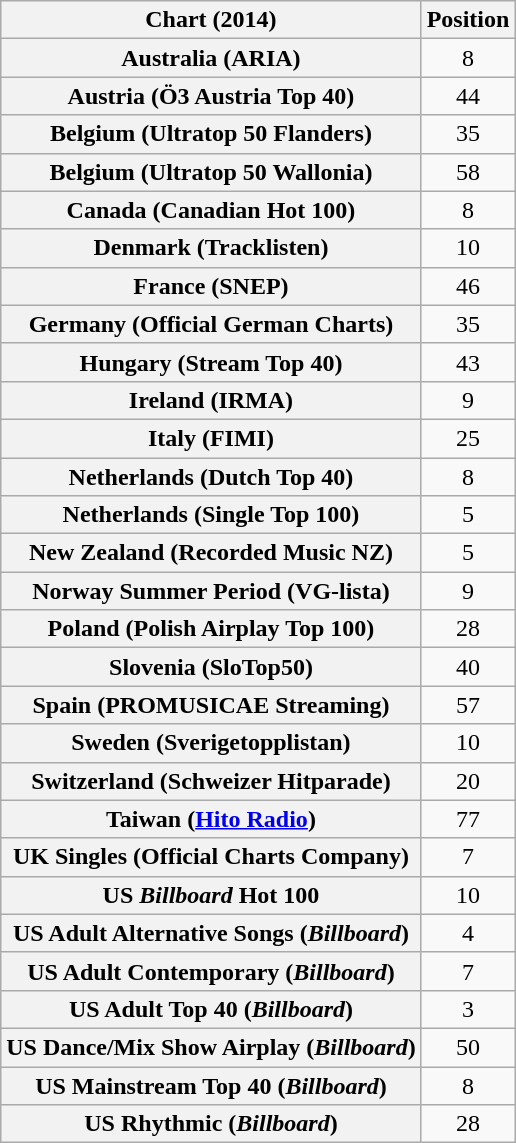<table class="wikitable sortable plainrowheaders" style="text-align:center">
<tr>
<th scope="col">Chart (2014)</th>
<th scope="col">Position</th>
</tr>
<tr>
<th scope="row">Australia (ARIA)</th>
<td>8</td>
</tr>
<tr>
<th scope="row">Austria (Ö3 Austria Top 40)</th>
<td>44</td>
</tr>
<tr>
<th scope="row">Belgium (Ultratop 50 Flanders)</th>
<td>35</td>
</tr>
<tr>
<th scope="row">Belgium (Ultratop 50 Wallonia)</th>
<td>58</td>
</tr>
<tr>
<th scope="row">Canada (Canadian Hot 100)</th>
<td>8</td>
</tr>
<tr>
<th scope="row">Denmark (Tracklisten)</th>
<td>10</td>
</tr>
<tr>
<th scope="row">France (SNEP)</th>
<td>46</td>
</tr>
<tr>
<th scope="row">Germany (Official German Charts)</th>
<td>35</td>
</tr>
<tr>
<th scope="row">Hungary (Stream Top 40)</th>
<td>43</td>
</tr>
<tr>
<th scope="row">Ireland (IRMA)</th>
<td>9</td>
</tr>
<tr>
<th scope="row">Italy (FIMI)</th>
<td>25</td>
</tr>
<tr>
<th scope="row">Netherlands (Dutch Top 40)</th>
<td>8</td>
</tr>
<tr>
<th scope="row">Netherlands (Single Top 100)</th>
<td>5</td>
</tr>
<tr>
<th scope="row">New Zealand (Recorded Music NZ)</th>
<td>5</td>
</tr>
<tr>
<th scope="row">Norway Summer Period (VG-lista)</th>
<td>9</td>
</tr>
<tr>
<th scope="row">Poland (Polish Airplay Top 100)</th>
<td>28</td>
</tr>
<tr>
<th scope="row">Slovenia (SloTop50)</th>
<td>40</td>
</tr>
<tr>
<th scope="row">Spain (PROMUSICAE Streaming)</th>
<td>57</td>
</tr>
<tr>
<th scope="row">Sweden (Sverigetopplistan)</th>
<td>10</td>
</tr>
<tr>
<th scope="row">Switzerland (Schweizer Hitparade)</th>
<td>20</td>
</tr>
<tr>
<th scope="row">Taiwan (<a href='#'>Hito Radio</a>)</th>
<td>77</td>
</tr>
<tr>
<th scope="row">UK Singles (Official Charts Company)</th>
<td>7</td>
</tr>
<tr>
<th scope="row">US <em>Billboard</em> Hot 100</th>
<td>10</td>
</tr>
<tr>
<th scope="row">US Adult Alternative Songs (<em>Billboard</em>)</th>
<td>4</td>
</tr>
<tr>
<th scope="row">US Adult Contemporary (<em>Billboard</em>)</th>
<td>7</td>
</tr>
<tr>
<th scope="row">US Adult Top 40 (<em>Billboard</em>)</th>
<td>3</td>
</tr>
<tr>
<th scope="row">US Dance/Mix Show Airplay (<em>Billboard</em>)</th>
<td>50</td>
</tr>
<tr>
<th scope="row">US Mainstream Top 40 (<em>Billboard</em>)</th>
<td>8</td>
</tr>
<tr>
<th scope="row">US Rhythmic (<em>Billboard</em>)</th>
<td>28</td>
</tr>
</table>
